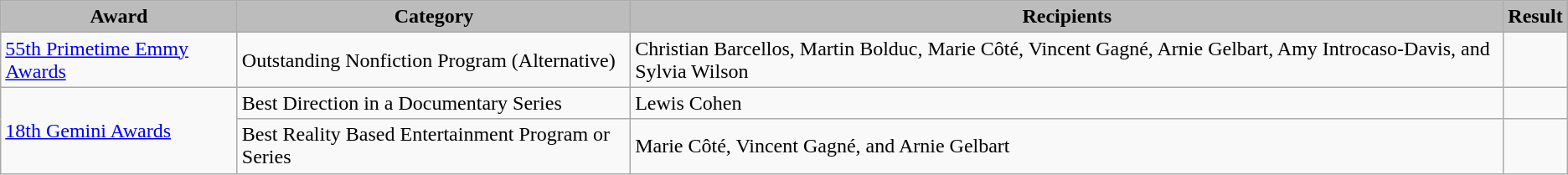<table class="wikitable">
<tr>
<th style="background:#bcbcbc;">Award</th>
<th style="background:#bcbcbc;">Category</th>
<th style="background:#bcbcbc;">Recipients</th>
<th style="background:#bcbcbc;">Result</th>
</tr>
<tr>
<td><a href='#'>55th Primetime Emmy Awards</a></td>
<td>Outstanding Nonfiction Program (Alternative)</td>
<td>Christian Barcellos, Martin Bolduc, Marie Côté, Vincent Gagné, Arnie Gelbart, Amy Introcaso-Davis, and Sylvia Wilson</td>
<td></td>
</tr>
<tr>
<td rowspan="2"><a href='#'>18th Gemini Awards</a></td>
<td>Best Direction in a Documentary Series</td>
<td>Lewis Cohen</td>
<td></td>
</tr>
<tr>
<td>Best Reality Based Entertainment Program or Series</td>
<td>Marie Côté, Vincent Gagné, and Arnie Gelbart</td>
<td></td>
</tr>
</table>
